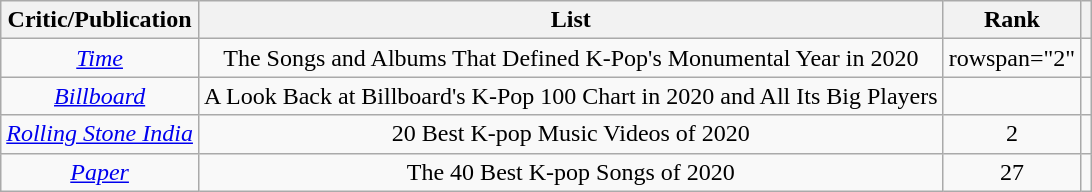<table class="wikitable sortable" style="text-align:center">
<tr>
<th>Critic/Publication</th>
<th>List</th>
<th>Rank</th>
<th class="unsortable"></th>
</tr>
<tr>
<td><a href='#'><em>Time</em></a></td>
<td>The Songs and Albums That Defined K-Pop's Monumental Year in 2020</td>
<td>rowspan="2" </td>
<td style="text-align:center"></td>
</tr>
<tr>
<td><em><a href='#'>Billboard</a></em></td>
<td>A Look Back at Billboard's K-Pop 100 Chart in 2020 and All Its Big Players</td>
<td style="text-align:center"></td>
</tr>
<tr>
<td><em><a href='#'>Rolling Stone India</a></em></td>
<td>20 Best K-pop Music Videos of 2020</td>
<td>2</td>
<td style="text-align:center"></td>
</tr>
<tr>
<td><em><a href='#'>Paper</a></em></td>
<td>The 40 Best K-pop Songs of 2020</td>
<td>27</td>
<td style="text-align:center"></td>
</tr>
</table>
